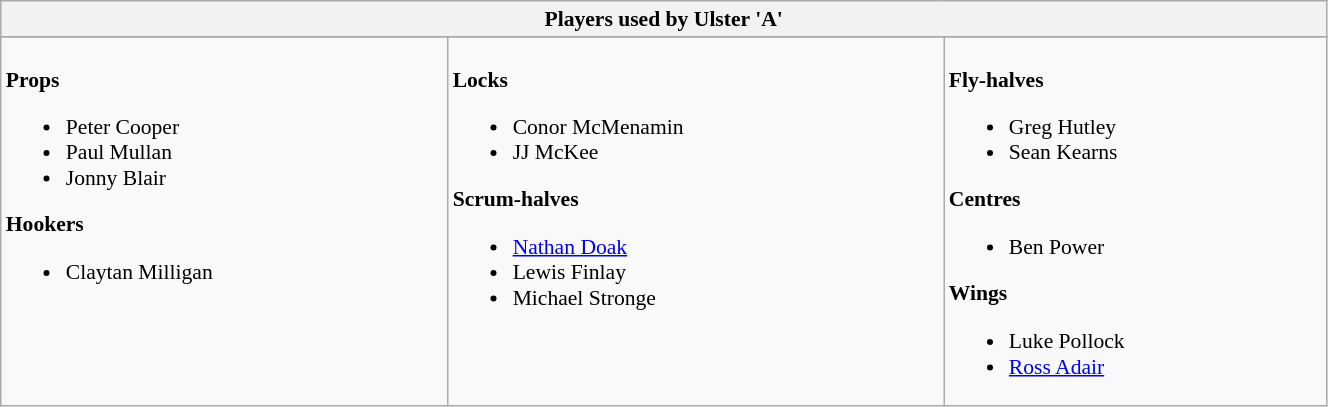<table class="wikitable" style="text-align:left; font-size:90%; width:70%">
<tr>
<th colspan="100%">Players used by Ulster 'A'</th>
</tr>
<tr>
</tr>
<tr valign="top">
<td><br><strong>Props</strong><ul><li> Peter Cooper</li><li> Paul Mullan</li><li> Jonny Blair</li></ul><strong>Hookers</strong><ul><li> Claytan Milligan</li></ul></td>
<td><br><strong>Locks</strong><ul><li> Conor McMenamin</li><li> JJ McKee</li></ul><strong>Scrum-halves</strong><ul><li> <a href='#'>Nathan Doak</a></li><li> Lewis Finlay</li><li> Michael Stronge</li></ul></td>
<td><br><strong>Fly-halves</strong><ul><li> Greg Hutley</li><li> Sean Kearns</li></ul><strong>Centres</strong><ul><li> Ben Power</li></ul><strong>Wings</strong><ul><li> Luke Pollock</li><li> <a href='#'>Ross Adair</a></li></ul></td>
</tr>
</table>
